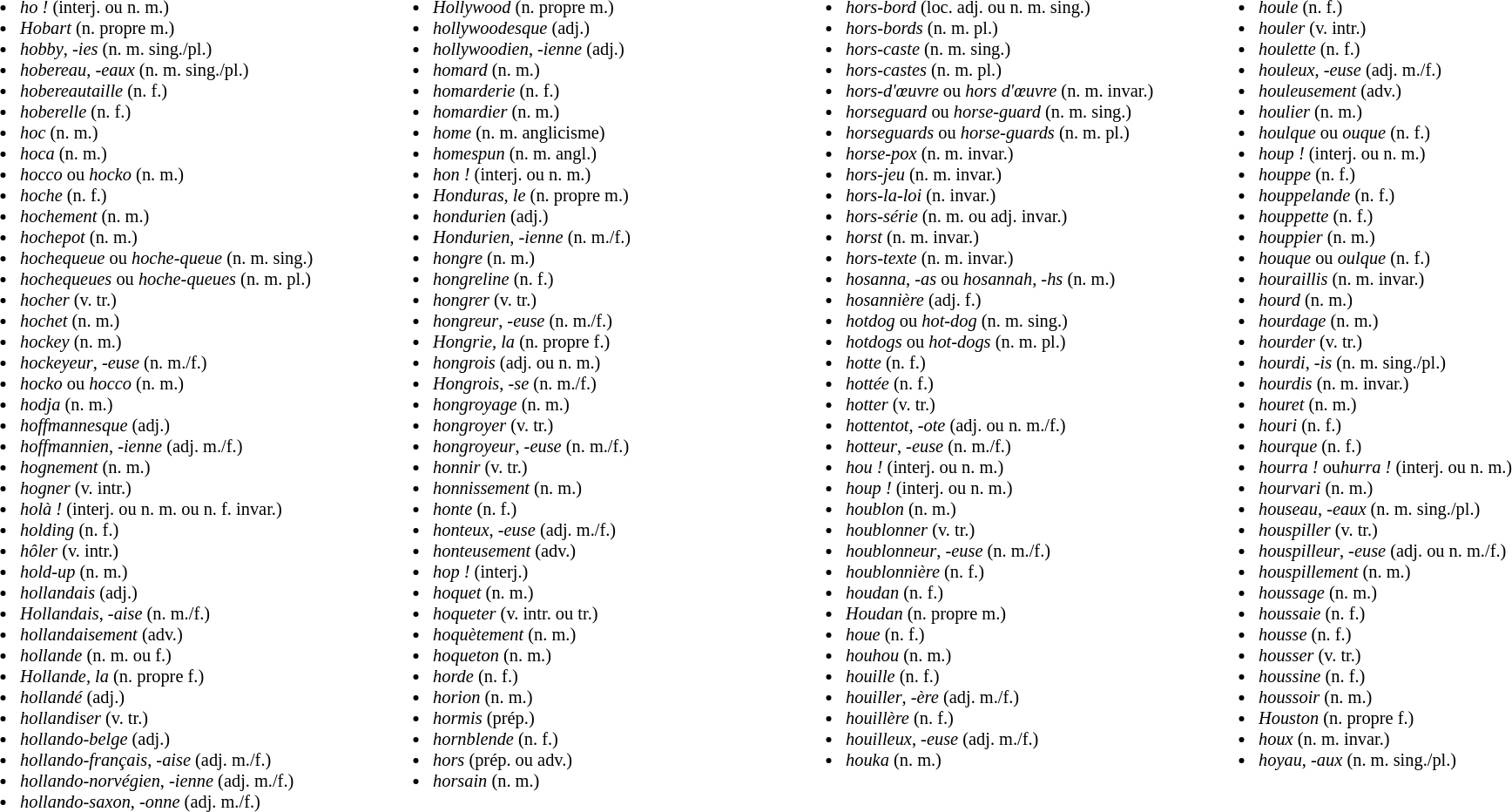<table width="100%" border="0" cellspacing="0" cellpadding="0">
<tr>
<td width="25%" valign="top" style="font-size:85%"><br><ul><li><em>ho !</em> (interj. ou n. m.)</li><li><em>Hobart</em> (n. propre m.)</li><li><em>hobby</em>, -<em>ies</em> (n. m. sing./pl.)</li><li><em>hobereau</em>, -<em>eaux</em> (n. m. sing./pl.)</li><li><em>hobereautaille</em> (n. f.)</li><li><em>hoberelle</em> (n. f.)</li><li><em>hoc</em> (n. m.)</li><li><em>hoca</em> (n. m.)</li><li><em>hocco</em> ou <em>hocko</em> (n. m.)</li><li><em>hoche</em> (n. f.)</li><li><em>hochement</em> (n. m.)</li><li><em>hochepot</em> (n. m.)</li><li><em>hochequeue</em> ou <em>hoche-queue</em> (n. m. sing.)</li><li><em>hochequeues</em> ou <em>hoche-queues</em> (n. m. pl.)</li><li><em>hocher</em> (v. tr.)</li><li><em>hochet</em> (n. m.)</li><li><em>hockey</em> (n. m.)</li><li><em>hockeyeur</em>, -<em>euse</em> (n. m./f.)</li><li><em>hocko</em> ou <em>hocco</em> (n. m.)</li><li><em>hodja</em> (n. m.)</li><li><em>hoffmannesque</em> (adj.)</li><li><em>hoffmannien</em>, -<em>ienne</em> (adj. m./f.)</li><li><em>hognement</em> (n. m.)</li><li><em>hogner</em> (v. intr.)</li><li><em>holà !</em> (interj. ou n. m. ou n. f. invar.)</li><li><em>holding</em> (n. f.)</li><li><em>hôler</em> (v. intr.)</li><li><em>hold-up</em> (n. m.)</li><li><em>hollandais</em> (adj.)</li><li><em>Hollandais</em>, -<em>aise</em> (n. m./f.)</li><li><em>hollandaisement</em> (adv.)</li><li><em>hollande</em> (n. m. ou f.)</li><li><em>Hollande, la</em> (n. propre f.)</li><li><em>hollandé</em> (adj.)</li><li><em>hollandiser</em> (v. tr.)</li><li><em>hollando-belge</em> (adj.)</li><li><em>hollando-français</em>, -<em>aise</em> (adj. m./f.)</li><li><em>hollando-norvégien</em>, -<em>ienne</em> (adj. m./f.)</li><li><em>hollando-saxon</em>, -<em>onne</em> (adj. m./f.)</li></ul></td>
<td width="25%" valign="top" style="font-size:85%"><br><ul><li><em>Hollywood</em> (n. propre m.)</li><li><em>hollywoodesque</em> (adj.)</li><li><em>hollywoodien</em>, -<em>ienne</em> (adj.)</li><li><em>homard</em> (n. m.)</li><li><em>homarderie</em> (n. f.)</li><li><em>homardier</em> (n. m.)</li><li><em>home</em> (n. m. anglicisme)</li><li><em>homespun</em> (n. m. angl.)</li><li><em>hon !</em> (interj. ou n. m.)</li><li><em>Honduras, le</em> (n. propre m.)</li><li><em>hondurien</em> (adj.)</li><li><em>Hondurien</em>, -<em>ienne</em> (n. m./f.)</li><li><em>hongre</em> (n. m.)</li><li><em>hongreline</em> (n. f.)</li><li><em>hongrer</em> (v. tr.)</li><li><em>hongreur</em>, -<em>euse</em> (n. m./f.)</li><li><em>Hongrie, la</em> (n. propre f.)</li><li><em>hongrois</em> (adj. ou n. m.)</li><li><em>Hongrois</em>, -<em>se</em> (n. m./f.)</li><li><em>hongroyage</em> (n. m.)</li><li><em>hongroyer</em> (v. tr.)</li><li><em>hongroyeur</em>, -<em>euse</em> (n. m./f.)</li><li><em>honnir</em> (v. tr.)</li><li><em>honnissement</em> (n. m.)</li><li><em>honte</em> (n. f.)</li><li><em>honteux</em>, -<em>euse</em> (adj. m./f.)</li><li><em>honteusement</em> (adv.)</li><li><em>hop !</em> (interj.)</li><li><em>hoquet</em> (n. m.)</li><li><em>hoqueter</em> (v. intr. ou tr.)</li><li><em>hoquètement</em> (n. m.)</li><li><em>hoqueton</em> (n. m.)</li><li><em>horde</em> (n. f.)</li><li><em>horion</em> (n. m.)</li><li><em>hormis</em> (prép.)</li><li><em>hornblende</em> (n. f.)</li><li><em>hors</em> (prép. ou adv.)</li><li><em>horsain</em> (n. m.)</li></ul></td>
<td width="25%" valign="top" style="font-size:85%"><br><ul><li><em>hors-bord</em> (loc. adj. ou n. m. sing.)</li><li><em>hors-bords</em> (n. m. pl.)</li><li><em>hors-caste</em> (n. m. sing.)</li><li><em>hors-castes</em> (n. m. pl.)</li><li><em>hors-d'œuvre</em> ou <em>hors d'œuvre</em> (n. m. invar.)</li><li><em>horseguard</em> ou <em>horse-guard</em> (n. m. sing.)</li><li><em>horseguards</em> ou <em>horse-guards</em> (n. m. pl.)</li><li><em>horse-pox</em> (n. m. invar.)</li><li><em>hors-jeu</em> (n. m. invar.)</li><li><em>hors-la-loi</em> (n. invar.)</li><li><em>hors-série</em> (n. m. ou adj. invar.)</li><li><em>horst</em> (n. m. invar.)</li><li><em>hors-texte</em> (n. m. invar.)</li><li><em>hosanna</em>, -<em>as</em> ou <em>hosannah</em>, -<em>hs</em> (n. m.)</li><li><em>hosannière</em> (adj. f.)</li><li><em>hotdog</em> ou <em>hot-dog</em> (n. m. sing.)</li><li><em>hotdogs</em> ou <em>hot-dogs</em> (n. m. pl.)</li><li><em>hotte</em> (n. f.)</li><li><em>hottée</em> (n. f.)</li><li><em>hotter</em> (v. tr.)</li><li><em>hottentot</em>, -<em>ote</em> (adj. ou n. m./f.)</li><li><em>hotteur</em>, -<em>euse</em> (n. m./f.)</li><li><em>hou !</em> (interj. ou n. m.)</li><li><em>houp !</em> (interj. ou n. m.)</li><li><em>houblon</em> (n. m.)</li><li><em>houblonner</em> (v. tr.)</li><li><em>houblonneur</em>, -<em>euse</em> (n. m./f.)</li><li><em>houblonnière</em> (n. f.)</li><li><em>houdan</em> (n. f.)</li><li><em>Houdan</em> (n. propre m.)</li><li><em>houe</em> (n. f.)</li><li><em>houhou</em> (n. m.)</li><li><em>houille</em> (n. f.)</li><li><em>houiller</em>, -<em>ère</em> (adj. m./f.)</li><li><em>houillère</em> (n. f.)</li><li><em>houilleux</em>, -<em>euse</em> (adj. m./f.)</li><li><em>houka</em> (n. m.)</li></ul></td>
<td width="25%" valign="top" style="font-size:85%"><br><ul><li><em>houle</em> (n. f.)</li><li><em>houler</em> (v. intr.)</li><li><em>houlette</em> (n. f.)</li><li><em>houleux</em>, -<em>euse</em> (adj. m./f.)</li><li><em>houleusement</em> (adv.)</li><li><em>houlier</em> (n. m.)</li><li><em>houlque</em> ou <em>ouque</em> (n. f.)</li><li><em>houp !</em> (interj. ou n. m.)</li><li><em>houppe</em> (n. f.)</li><li><em>houppelande</em> (n. f.)</li><li><em>houppette</em> (n. f.)</li><li><em>houppier</em> (n. m.)</li><li><em>houque</em> ou <em>oulque</em> (n. f.)</li><li><em>houraillis</em> (n. m. invar.)</li><li><em>hourd</em> (n. m.)</li><li><em>hourdage</em> (n. m.)</li><li><em>hourder</em> (v. tr.)</li><li><em>hourdi</em>, -<em>is</em> (n. m. sing./pl.)</li><li><em>hourdis</em> (n. m. invar.)</li><li><em>houret</em> (n. m.)</li><li><em>houri</em> (n. f.)</li><li><em>hourque</em> (n. f.)</li><li><em>hourra !</em> ou<em>hurra !</em> (interj. ou n. m.)</li><li><em>hourvari</em> (n. m.)</li><li><em>houseau</em>, -<em>eaux</em> (n. m. sing./pl.)</li><li><em>houspiller</em> (v. tr.)</li><li><em>houspilleur</em>, -<em>euse</em> (adj. ou n. m./f.)</li><li><em>houspillement</em> (n. m.)</li><li><em>houssage</em> (n. m.)</li><li><em>houssaie</em> (n. f.)</li><li><em>housse</em> (n. f.)</li><li><em>housser</em> (v. tr.)</li><li><em>houssine</em> (n. f.)</li><li><em>houssoir</em> (n. m.)</li><li><em>Houston</em> (n. propre f.)</li><li><em>houx</em> (n. m. invar.)</li><li><em>hoyau</em>, -<em>aux</em> (n. m. sing./pl.)</li></ul></td>
</tr>
</table>
